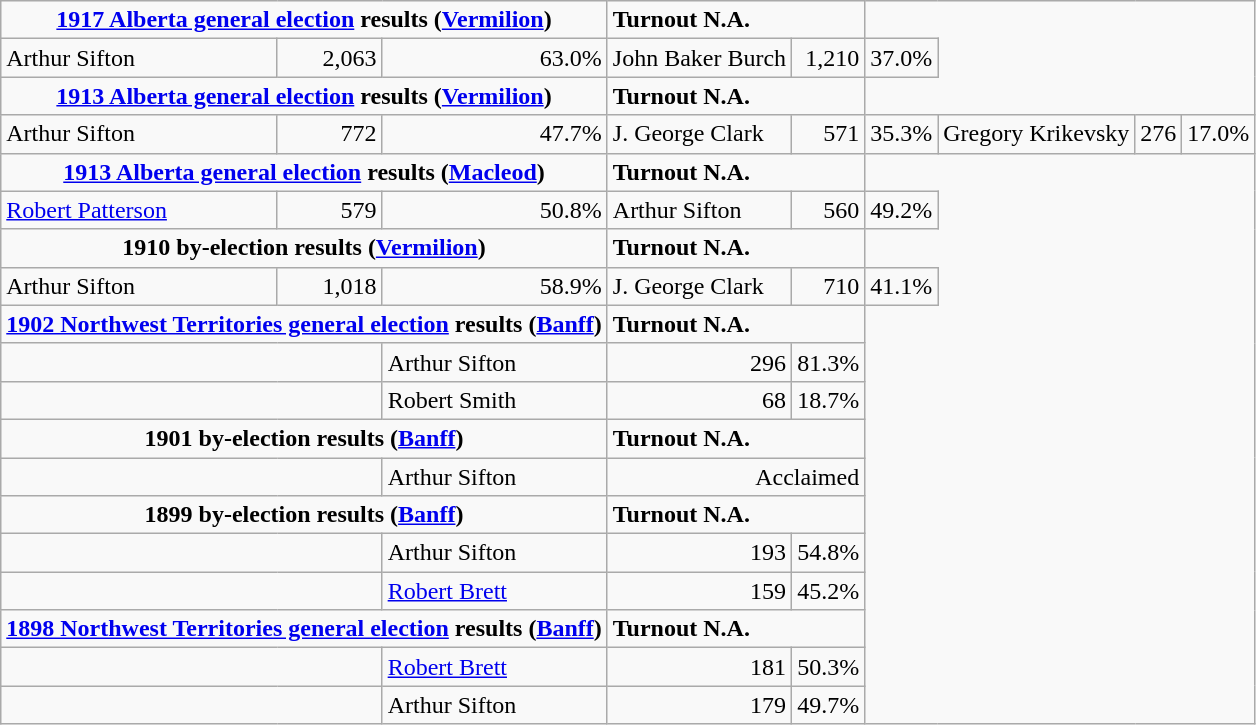<table class="wikitable">
<tr>
<td colspan="3" align=center><strong><a href='#'>1917 Alberta general election</a> results (<a href='#'>Vermilion</a>)</strong></td>
<td colspan="2"><span><strong>Turnout N.A.</strong></span></td>
</tr>
<tr>
<td>Arthur Sifton</td>
<td align="right">2,063</td>
<td align="right">63.0%<br></td>
<td>John Baker Burch</td>
<td align="right">1,210</td>
<td align="right">37.0%</td>
</tr>
<tr>
<td colspan="3" align=center><strong><a href='#'>1913 Alberta general election</a> results (<a href='#'>Vermilion</a>)</strong></td>
<td colspan="2"><span><strong>Turnout N.A.</strong></span></td>
</tr>
<tr>
<td>Arthur Sifton</td>
<td align="right">772</td>
<td align="right">47.7%<br></td>
<td>J. George Clark</td>
<td align="right">571</td>
<td align="right">35.3%<br></td>
<td>Gregory Krikevsky</td>
<td align="right">276</td>
<td align="right">17.0%</td>
</tr>
<tr>
<td colspan="3" align=center><strong><a href='#'>1913 Alberta general election</a> results (<a href='#'>Macleod</a>)</strong></td>
<td colspan="2"><span><strong>Turnout N.A.</strong></span></td>
</tr>
<tr>
<td><a href='#'>Robert Patterson</a></td>
<td align="right">579</td>
<td align="right">50.8%<br></td>
<td>Arthur Sifton</td>
<td align="right">560</td>
<td align="right">49.2%</td>
</tr>
<tr>
<td colspan="3" align=center><strong>1910 by-election results (<a href='#'>Vermilion</a>)</strong></td>
<td colspan="2"><span><strong>Turnout N.A.</strong></span></td>
</tr>
<tr>
<td>Arthur Sifton</td>
<td align="right">1,018</td>
<td align="right">58.9%<br></td>
<td>J. George Clark</td>
<td align="right">710</td>
<td align="right">41.1%</td>
</tr>
<tr>
<td colspan="3" align=center><strong><a href='#'>1902 Northwest Territories general election</a> results (<a href='#'>Banff</a>)</strong></td>
<td colspan="2"><span><strong>Turnout N.A.</strong></span></td>
</tr>
<tr>
<td colspan="2"></td>
<td>Arthur Sifton</td>
<td align="right">296</td>
<td align="right">81.3%</td>
</tr>
<tr>
<td colspan="2"></td>
<td>Robert Smith</td>
<td align="right">68</td>
<td align="right">18.7%</td>
</tr>
<tr>
<td colspan="3" align=center><strong>1901 by-election results (<a href='#'>Banff</a>)</strong></td>
<td colspan="2"><span><strong>Turnout N.A.</strong></span></td>
</tr>
<tr>
<td colspan="2"></td>
<td>Arthur Sifton</td>
<td colspan="2" align="right">Acclaimed</td>
</tr>
<tr>
<td colspan="3" align=center><strong>1899 by-election results (<a href='#'>Banff</a>)</strong></td>
<td colspan="2"><span><strong>Turnout N.A.</strong></span></td>
</tr>
<tr>
<td colspan="2"></td>
<td>Arthur Sifton</td>
<td align="right">193</td>
<td align="right">54.8%</td>
</tr>
<tr>
<td colspan="2"></td>
<td><a href='#'>Robert Brett</a></td>
<td align="right">159</td>
<td align="right">45.2%</td>
</tr>
<tr>
<td colspan="3" align=center><strong><a href='#'>1898 Northwest Territories general election</a> results (<a href='#'>Banff</a>)</strong></td>
<td colspan="2"><span><strong>Turnout N.A.</strong></span></td>
</tr>
<tr>
<td colspan="2"></td>
<td><a href='#'>Robert Brett</a></td>
<td align="right">181</td>
<td align="right">50.3%</td>
</tr>
<tr>
<td colspan="2"></td>
<td>Arthur Sifton</td>
<td align="right">179</td>
<td align="right">49.7%</td>
</tr>
</table>
